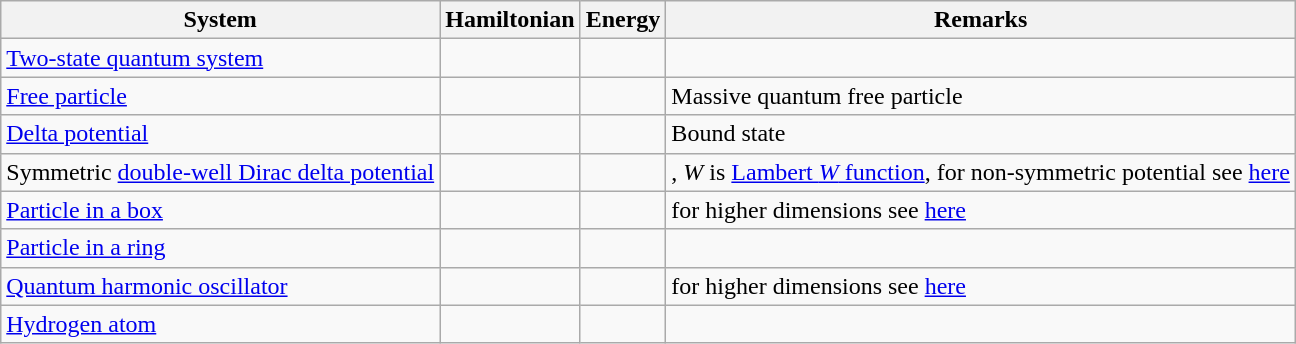<table class="wikitable">
<tr>
<th>System</th>
<th>Hamiltonian</th>
<th>Energy</th>
<th>Remarks</th>
</tr>
<tr>
<td><a href='#'>Two-state quantum system</a></td>
<td></td>
<td></td>
<td></td>
</tr>
<tr>
<td><a href='#'>Free particle</a></td>
<td></td>
<td></td>
<td>Massive quantum free particle</td>
</tr>
<tr>
<td><a href='#'>Delta potential</a></td>
<td></td>
<td></td>
<td>Bound state</td>
</tr>
<tr>
<td>Symmetric <a href='#'>double-well Dirac delta potential</a></td>
<td></td>
<td></td>
<td>, <em>W</em> is  <a href='#'>Lambert <em>W</em> function</a>, for non-symmetric potential see <a href='#'>here</a></td>
</tr>
<tr>
<td><a href='#'>Particle in a box</a></td>
<td></td>
<td></td>
<td>for higher dimensions see <a href='#'>here</a></td>
</tr>
<tr>
<td><a href='#'>Particle in a ring</a></td>
<td></td>
<td></td>
<td></td>
</tr>
<tr>
<td><a href='#'>Quantum harmonic oscillator</a></td>
<td></td>
<td></td>
<td>for higher dimensions see <a href='#'>here</a></td>
</tr>
<tr>
<td><a href='#'>Hydrogen atom</a></td>
<td></td>
<td></td>
</tr>
</table>
